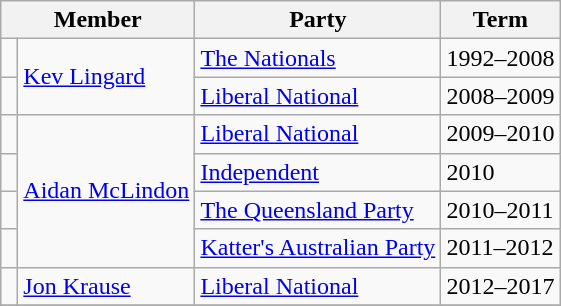<table class="wikitable">
<tr>
<th colspan="2">Member</th>
<th>Party</th>
<th>Term</th>
</tr>
<tr>
<td> </td>
<td rowspan="2"><a href='#'>Kev Lingard</a></td>
<td><a href='#'>The Nationals</a></td>
<td>1992–2008</td>
</tr>
<tr>
<td> </td>
<td><a href='#'>Liberal National</a></td>
<td>2008–2009</td>
</tr>
<tr>
<td> </td>
<td rowspan="4"><a href='#'>Aidan McLindon</a></td>
<td><a href='#'>Liberal National</a></td>
<td>2009–2010</td>
</tr>
<tr>
<td> </td>
<td><a href='#'>Independent</a></td>
<td>2010</td>
</tr>
<tr>
<td> </td>
<td><a href='#'>The Queensland Party</a></td>
<td>2010–2011</td>
</tr>
<tr>
<td> </td>
<td><a href='#'>Katter's Australian Party</a></td>
<td>2011–2012</td>
</tr>
<tr>
<td> </td>
<td><a href='#'>Jon Krause</a></td>
<td><a href='#'>Liberal National</a></td>
<td>2012–2017</td>
</tr>
<tr>
</tr>
</table>
